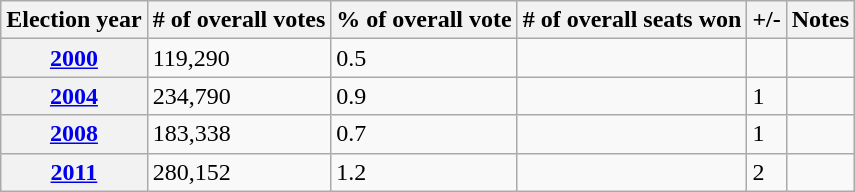<table class=wikitable>
<tr>
<th>Election year</th>
<th># of overall votes</th>
<th>% of overall vote</th>
<th># of overall seats won</th>
<th>+/-</th>
<th>Notes</th>
</tr>
<tr>
<th><a href='#'>2000</a></th>
<td>119,290</td>
<td>0.5</td>
<td></td>
<td></td>
<td></td>
</tr>
<tr>
<th><a href='#'>2004</a></th>
<td>234,790</td>
<td>0.9</td>
<td></td>
<td> 1</td>
<td></td>
</tr>
<tr>
<th><a href='#'>2008</a></th>
<td>183,338</td>
<td>0.7</td>
<td></td>
<td> 1</td>
<td></td>
</tr>
<tr>
<th><a href='#'>2011</a></th>
<td>280,152</td>
<td>1.2</td>
<td></td>
<td> 2</td>
<td></td>
</tr>
</table>
